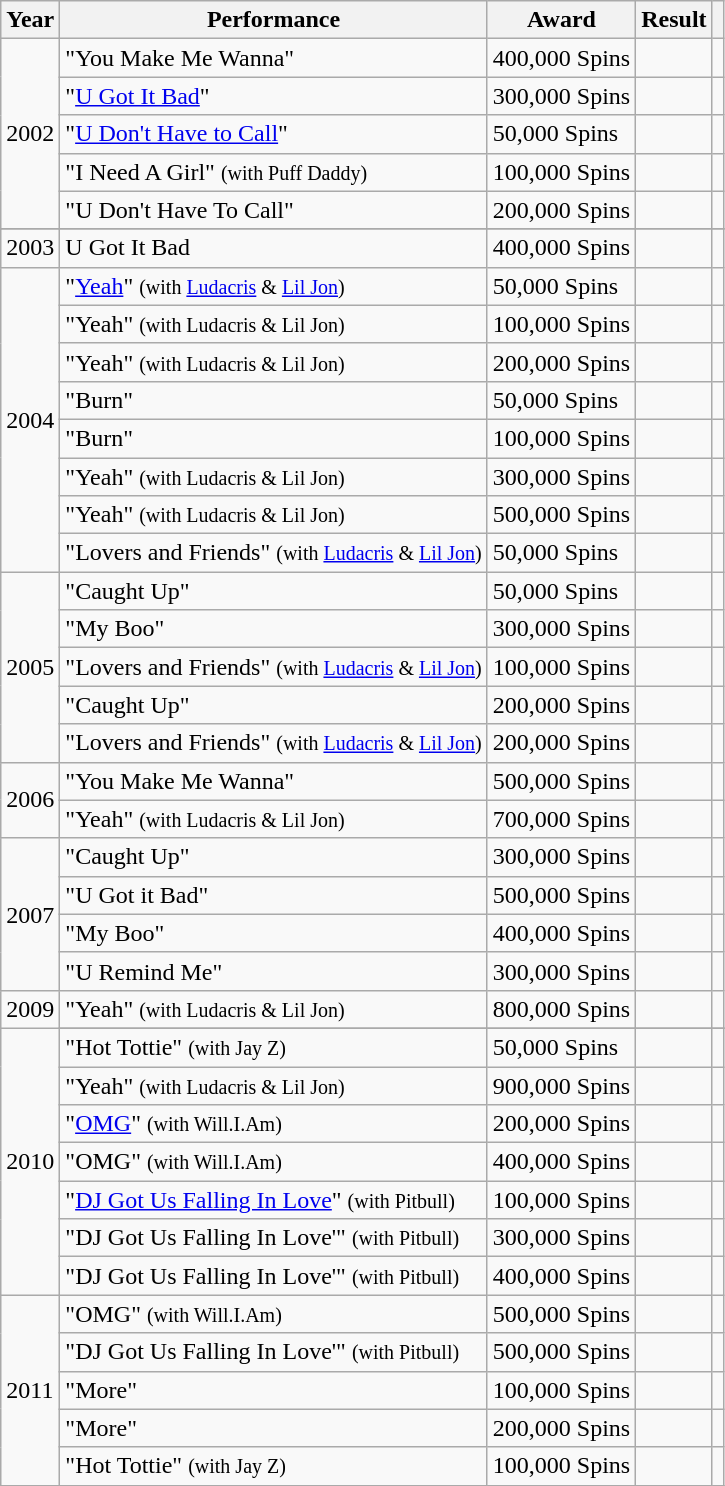<table class="wikitable">
<tr>
<th>Year</th>
<th>Performance</th>
<th>Award</th>
<th>Result</th>
<th></th>
</tr>
<tr>
<td rowspan="5">2002</td>
<td>"You Make Me Wanna"</td>
<td>400,000 Spins</td>
<td></td>
<td style="text-align:center;"></td>
</tr>
<tr>
<td>"<a href='#'>U Got It Bad</a>"</td>
<td>300,000 Spins</td>
<td></td>
<td style="text-align:center;"></td>
</tr>
<tr>
<td>"<a href='#'>U Don't Have to Call</a>"</td>
<td>50,000 Spins</td>
<td></td>
<td style="text-align:center;"></td>
</tr>
<tr>
<td>"I Need A Girl" <small>(with Puff Daddy)</small></td>
<td>100,000 Spins</td>
<td></td>
<td style="text-align:center;"></td>
</tr>
<tr>
<td>"U Don't Have To Call"</td>
<td>200,000 Spins</td>
<td></td>
<td style="text-align:center;"></td>
</tr>
<tr>
</tr>
<tr>
<td rowspan="1">2003</td>
<td>U Got It Bad</td>
<td>400,000 Spins</td>
<td></td>
<td style="text-align:center;"></td>
</tr>
<tr>
<td rowspan="8">2004</td>
<td>"<a href='#'>Yeah</a>" <small>(with <a href='#'>Ludacris</a> & <a href='#'>Lil Jon</a>)</small></td>
<td>50,000 Spins</td>
<td></td>
<td style="text-align:center;"></td>
</tr>
<tr>
<td>"Yeah" <small>(with Ludacris & Lil Jon)</small></td>
<td>100,000 Spins</td>
<td></td>
<td style="text-align:center;"></td>
</tr>
<tr>
<td>"Yeah" <small>(with Ludacris & Lil Jon)</small></td>
<td>200,000 Spins</td>
<td></td>
<td style="text-align:center;"></td>
</tr>
<tr>
<td>"Burn"</td>
<td>50,000 Spins</td>
<td></td>
<td style="text-align:center;"></td>
</tr>
<tr>
<td>"Burn"</td>
<td>100,000 Spins</td>
<td></td>
<td style="text-align:center;"></td>
</tr>
<tr>
<td>"Yeah" <small>(with Ludacris & Lil Jon)</small></td>
<td>300,000 Spins</td>
<td></td>
<td style="text-align:center;"></td>
</tr>
<tr>
<td>"Yeah" <small>(with Ludacris & Lil Jon)</small></td>
<td>500,000 Spins</td>
<td></td>
<td style="text-align:center;"></td>
</tr>
<tr>
<td>"Lovers and Friends" <small>(with <a href='#'>Ludacris</a> & <a href='#'>Lil Jon</a>)</small></td>
<td>50,000 Spins</td>
<td></td>
<td style="text-align:center;"></td>
</tr>
<tr>
<td rowspan="5">2005</td>
<td>"Caught Up"</td>
<td>50,000 Spins</td>
<td></td>
<td style="text-align:center;"></td>
</tr>
<tr>
<td>"My Boo"</td>
<td>300,000 Spins</td>
<td></td>
<td style="text-align:center;"></td>
</tr>
<tr>
<td>"Lovers and Friends" <small>(with <a href='#'>Ludacris</a> & <a href='#'>Lil Jon</a>)</small></td>
<td>100,000 Spins</td>
<td></td>
<td style="text-align:center;"></td>
</tr>
<tr>
<td>"Caught Up"</td>
<td>200,000 Spins</td>
<td></td>
<td style="text-align:center;"></td>
</tr>
<tr>
<td>"Lovers and Friends" <small>(with <a href='#'>Ludacris</a> & <a href='#'>Lil Jon</a>)</small></td>
<td>200,000 Spins</td>
<td></td>
<td style="text-align:center;"></td>
</tr>
<tr>
<td rowspan="2">2006</td>
<td>"You Make Me Wanna"</td>
<td>500,000 Spins</td>
<td></td>
<td style="text-align:center;"></td>
</tr>
<tr>
<td>"Yeah" <small>(with Ludacris & Lil Jon)</small></td>
<td>700,000 Spins</td>
<td></td>
<td style="text-align:center;"></td>
</tr>
<tr>
<td rowspan="4">2007</td>
<td>"Caught Up"</td>
<td>300,000 Spins</td>
<td></td>
<td style="text-align:center;"></td>
</tr>
<tr>
<td>"U Got it Bad"</td>
<td>500,000 Spins</td>
<td></td>
<td style="text-align:center;"></td>
</tr>
<tr>
<td>"My Boo"</td>
<td>400,000 Spins</td>
<td></td>
<td style="text-align:center;"></td>
</tr>
<tr>
<td>"U Remind Me"</td>
<td>300,000 Spins</td>
<td></td>
<td style="text-align:center;"></td>
</tr>
<tr>
<td rowspan="1">2009</td>
<td>"Yeah" <small>(with Ludacris & Lil Jon)</small></td>
<td>800,000 Spins</td>
<td></td>
<td style="text-align:center;"></td>
</tr>
<tr>
<td rowspan="8">2010</td>
</tr>
<tr>
<td>"Hot Tottie" <small>(with Jay Z)</small></td>
<td>50,000 Spins</td>
<td></td>
<td style="text-align:center;"></td>
</tr>
<tr>
<td>"Yeah" <small>(with Ludacris & Lil Jon)</small></td>
<td>900,000 Spins</td>
<td></td>
<td style="text-align:center;"></td>
</tr>
<tr>
<td>"<a href='#'>OMG</a>" <small>(with Will.I.Am)</small></td>
<td>200,000 Spins</td>
<td></td>
<td style="text-align:center;"></td>
</tr>
<tr>
<td>"OMG" <small>(with Will.I.Am)</small></td>
<td>400,000 Spins</td>
<td></td>
<td style="text-align:center;"></td>
</tr>
<tr>
<td>"<a href='#'>DJ Got Us Falling In Love</a>" <small>(with Pitbull)</small></td>
<td>100,000 Spins</td>
<td></td>
<td style="text-align:center;"></td>
</tr>
<tr>
<td>"DJ Got Us Falling In Love'" <small>(with Pitbull)</small></td>
<td>300,000 Spins</td>
<td></td>
<td style="text-align:center;"></td>
</tr>
<tr>
<td>"DJ Got Us Falling In Love'" <small>(with Pitbull)</small></td>
<td>400,000 Spins</td>
<td></td>
<td style="text-align:center;"></td>
</tr>
<tr>
<td rowspan="5">2011</td>
<td>"OMG" <small>(with Will.I.Am)</small></td>
<td>500,000 Spins</td>
<td></td>
<td style="text-align:center;"></td>
</tr>
<tr>
<td>"DJ Got Us Falling In Love'" <small>(with Pitbull)</small></td>
<td>500,000 Spins</td>
<td></td>
<td style="text-align:center;"></td>
</tr>
<tr>
<td>"More"</td>
<td>100,000 Spins</td>
<td></td>
<td style="text-align:center;"></td>
</tr>
<tr>
<td>"More"</td>
<td>200,000 Spins</td>
<td></td>
<td style="text-align:center;"></td>
</tr>
<tr>
<td>"Hot Tottie" <small>(with Jay Z)</small></td>
<td>100,000 Spins</td>
<td></td>
<td style="text-align:center;"></td>
</tr>
<tr>
</tr>
</table>
